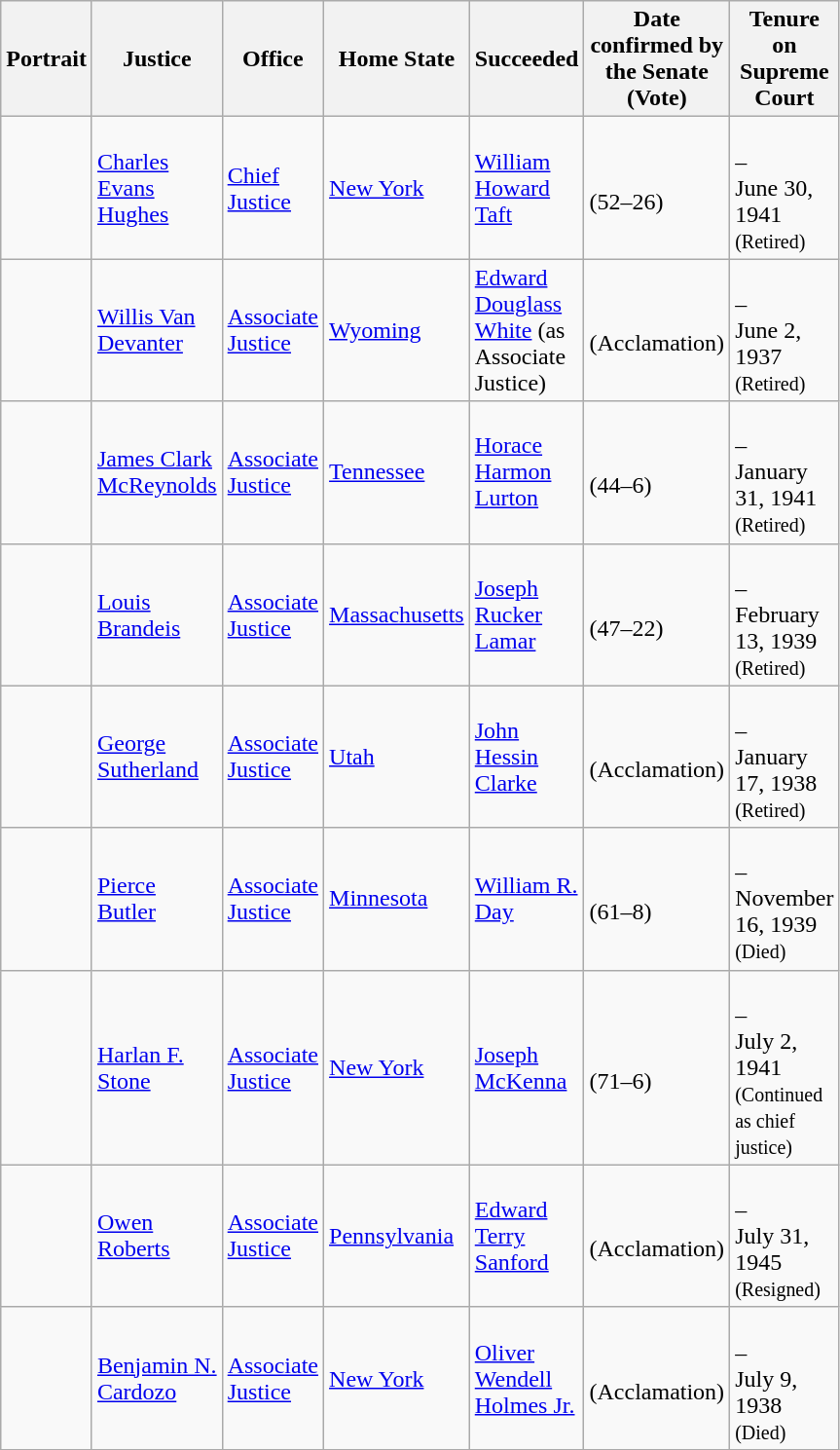<table class="wikitable sortable">
<tr>
<th scope="col" style="width: 10px;">Portrait</th>
<th scope="col" style="width: 10px;">Justice</th>
<th scope="col" style="width: 10px;">Office</th>
<th scope="col" style="width: 10px;">Home State</th>
<th scope="col" style="width: 10px;">Succeeded</th>
<th scope="col" style="width: 10px;">Date confirmed by the Senate<br>(Vote)</th>
<th scope="col" style="width: 10px;">Tenure on Supreme Court</th>
</tr>
<tr>
<td></td>
<td><a href='#'>Charles Evans Hughes</a></td>
<td><a href='#'>Chief Justice</a></td>
<td><a href='#'>New York</a></td>
<td><a href='#'>William Howard Taft</a></td>
<td><br>(52–26)</td>
<td><br>–<br>June 30, 1941<br><small>(Retired)</small></td>
</tr>
<tr>
<td></td>
<td><a href='#'>Willis Van Devanter</a></td>
<td><a href='#'>Associate Justice</a></td>
<td><a href='#'>Wyoming</a></td>
<td><a href='#'>Edward Douglass White</a> (as Associate Justice)</td>
<td><br>(Acclamation)</td>
<td><br>–<br>June 2, 1937<br><small>(Retired)</small></td>
</tr>
<tr>
<td></td>
<td><a href='#'>James Clark McReynolds</a></td>
<td><a href='#'>Associate Justice</a></td>
<td><a href='#'>Tennessee</a></td>
<td><a href='#'>Horace Harmon Lurton</a></td>
<td><br>(44–6)</td>
<td><br>–<br>January 31, 1941<br><small>(Retired)</small></td>
</tr>
<tr>
<td></td>
<td><a href='#'>Louis Brandeis</a></td>
<td><a href='#'>Associate Justice</a></td>
<td><a href='#'>Massachusetts</a></td>
<td><a href='#'>Joseph Rucker Lamar</a></td>
<td><br>(47–22)</td>
<td><br>–<br>February 13, 1939<br><small>(Retired)</small></td>
</tr>
<tr>
<td></td>
<td><a href='#'>George Sutherland</a></td>
<td><a href='#'>Associate Justice</a></td>
<td><a href='#'>Utah</a></td>
<td><a href='#'>John Hessin Clarke</a></td>
<td><br>(Acclamation)</td>
<td><br>–<br>January 17, 1938<br><small>(Retired)</small></td>
</tr>
<tr>
<td></td>
<td><a href='#'>Pierce Butler</a></td>
<td><a href='#'>Associate Justice</a></td>
<td><a href='#'>Minnesota</a></td>
<td><a href='#'>William R. Day</a></td>
<td><br>(61–8)</td>
<td><br>–<br>November 16, 1939<br><small>(Died)</small></td>
</tr>
<tr>
<td></td>
<td><a href='#'>Harlan F. Stone</a></td>
<td><a href='#'>Associate Justice</a></td>
<td><a href='#'>New York</a></td>
<td><a href='#'>Joseph McKenna</a></td>
<td><br>(71–6)</td>
<td><br>–<br>July 2, 1941<br><small>(Continued as chief justice)</small></td>
</tr>
<tr>
<td></td>
<td><a href='#'>Owen Roberts</a></td>
<td><a href='#'>Associate Justice</a></td>
<td><a href='#'>Pennsylvania</a></td>
<td><a href='#'>Edward Terry Sanford</a></td>
<td><br>(Acclamation)</td>
<td><br>–<br>July 31, 1945<br><small>(Resigned)</small></td>
</tr>
<tr>
<td></td>
<td><a href='#'>Benjamin N. Cardozo</a></td>
<td><a href='#'>Associate Justice</a></td>
<td><a href='#'>New York</a></td>
<td><a href='#'>Oliver Wendell Holmes Jr.</a></td>
<td><br>(Acclamation)</td>
<td><br>–<br>July 9, 1938<br><small>(Died)</small></td>
</tr>
<tr>
</tr>
</table>
